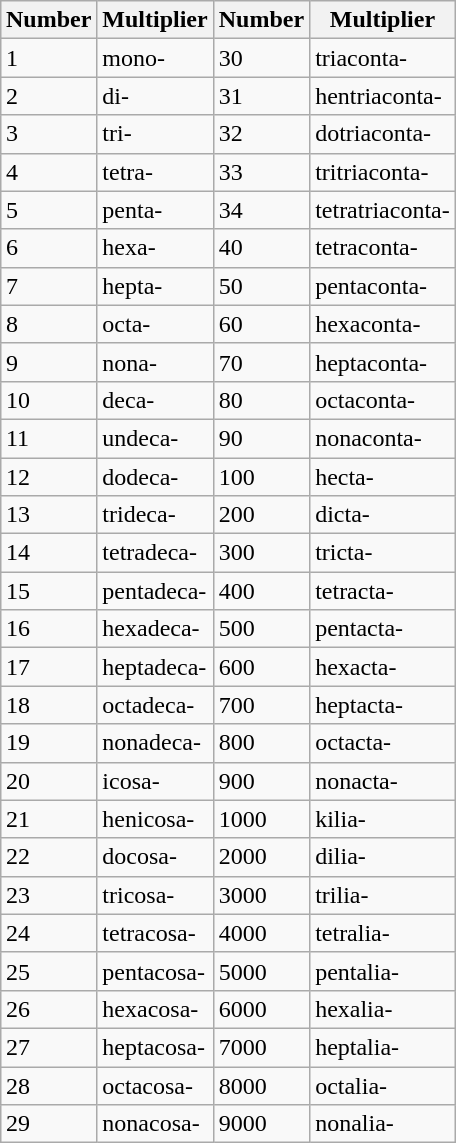<table class="wikitable" align="right">
<tr>
<th>Number</th>
<th>Multiplier</th>
<th>Number</th>
<th>Multiplier</th>
</tr>
<tr>
<td>1</td>
<td>mono-</td>
<td>30</td>
<td>triaconta-</td>
</tr>
<tr>
<td>2</td>
<td>di-</td>
<td>31</td>
<td>hentriaconta-</td>
</tr>
<tr>
<td>3</td>
<td>tri-</td>
<td>32</td>
<td>dotriaconta-</td>
</tr>
<tr>
<td>4</td>
<td>tetra-</td>
<td>33</td>
<td>tritriaconta-</td>
</tr>
<tr>
<td>5</td>
<td>penta-</td>
<td>34</td>
<td>tetratriaconta-</td>
</tr>
<tr>
<td>6</td>
<td>hexa-</td>
<td>40</td>
<td>tetraconta-</td>
</tr>
<tr>
<td>7</td>
<td>hepta-</td>
<td>50</td>
<td>pentaconta-</td>
</tr>
<tr>
<td>8</td>
<td>octa-</td>
<td>60</td>
<td>hexaconta-</td>
</tr>
<tr>
<td>9</td>
<td>nona-</td>
<td>70</td>
<td>heptaconta-</td>
</tr>
<tr>
<td>10</td>
<td>deca-</td>
<td>80</td>
<td>octaconta-</td>
</tr>
<tr>
<td>11</td>
<td>undeca-</td>
<td>90</td>
<td>nonaconta-</td>
</tr>
<tr>
<td>12</td>
<td>dodeca-</td>
<td>100</td>
<td>hecta-</td>
</tr>
<tr>
<td>13</td>
<td>trideca-</td>
<td>200</td>
<td>dicta-</td>
</tr>
<tr>
<td>14</td>
<td>tetradeca-</td>
<td>300</td>
<td>tricta-</td>
</tr>
<tr>
<td>15</td>
<td>pentadeca-</td>
<td>400</td>
<td>tetracta-</td>
</tr>
<tr>
<td>16</td>
<td>hexadeca-</td>
<td>500</td>
<td>pentacta-</td>
</tr>
<tr>
<td>17</td>
<td>heptadeca-</td>
<td>600</td>
<td>hexacta-</td>
</tr>
<tr>
<td>18</td>
<td>octadeca-</td>
<td>700</td>
<td>heptacta-</td>
</tr>
<tr>
<td>19</td>
<td>nonadeca-</td>
<td>800</td>
<td>octacta-</td>
</tr>
<tr>
<td>20</td>
<td>icosa-</td>
<td>900</td>
<td>nonacta-</td>
</tr>
<tr>
<td>21</td>
<td>henicosa-</td>
<td>1000</td>
<td>kilia-</td>
</tr>
<tr>
<td>22</td>
<td>docosa-</td>
<td>2000</td>
<td>dilia-</td>
</tr>
<tr>
<td>23</td>
<td>tricosa-</td>
<td>3000</td>
<td>trilia-</td>
</tr>
<tr>
<td>24</td>
<td>tetracosa-</td>
<td>4000</td>
<td>tetralia-</td>
</tr>
<tr>
<td>25</td>
<td>pentacosa-</td>
<td>5000</td>
<td>pentalia-</td>
</tr>
<tr>
<td>26</td>
<td>hexacosa-</td>
<td>6000</td>
<td>hexalia-</td>
</tr>
<tr>
<td>27</td>
<td>heptacosa-</td>
<td>7000</td>
<td>heptalia-</td>
</tr>
<tr>
<td>28</td>
<td>octacosa-</td>
<td>8000</td>
<td>octalia-</td>
</tr>
<tr>
<td>29</td>
<td>nonacosa-</td>
<td>9000</td>
<td>nonalia-</td>
</tr>
</table>
